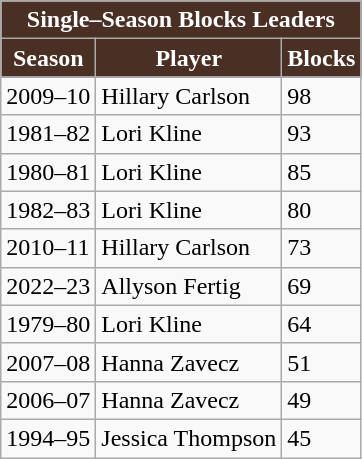<table class="wikitable" style="float:left; margin-right:1em">
<tr>
<th style="background:#492f24; color:white;" colspan=6>Single–Season Blocks Leaders</th>
</tr>
<tr>
<th style="background:#492f24; color:white">Season</th>
<th style="background:#492f24; color:white">Player</th>
<th style="background:#492f24; color:white">Blocks</th>
</tr>
<tr>
<td>2009–10</td>
<td>Hillary Carlson</td>
<td>98</td>
</tr>
<tr>
<td>1981–82</td>
<td>Lori Kline</td>
<td>93</td>
</tr>
<tr>
<td>1980–81</td>
<td>Lori Kline</td>
<td>85</td>
</tr>
<tr>
<td>1982–83</td>
<td>Lori Kline</td>
<td>80</td>
</tr>
<tr>
<td>2010–11</td>
<td>Hillary Carlson</td>
<td>73</td>
</tr>
<tr>
<td>2022–23</td>
<td>Allyson Fertig</td>
<td>69</td>
</tr>
<tr>
<td>1979–80</td>
<td>Lori Kline</td>
<td>64</td>
</tr>
<tr>
<td>2007–08</td>
<td>Hanna Zavecz</td>
<td>51</td>
</tr>
<tr>
<td>2006–07</td>
<td>Hanna Zavecz</td>
<td>49</td>
</tr>
<tr>
<td>1994–95</td>
<td>Jessica Thompson</td>
<td>45</td>
</tr>
</table>
